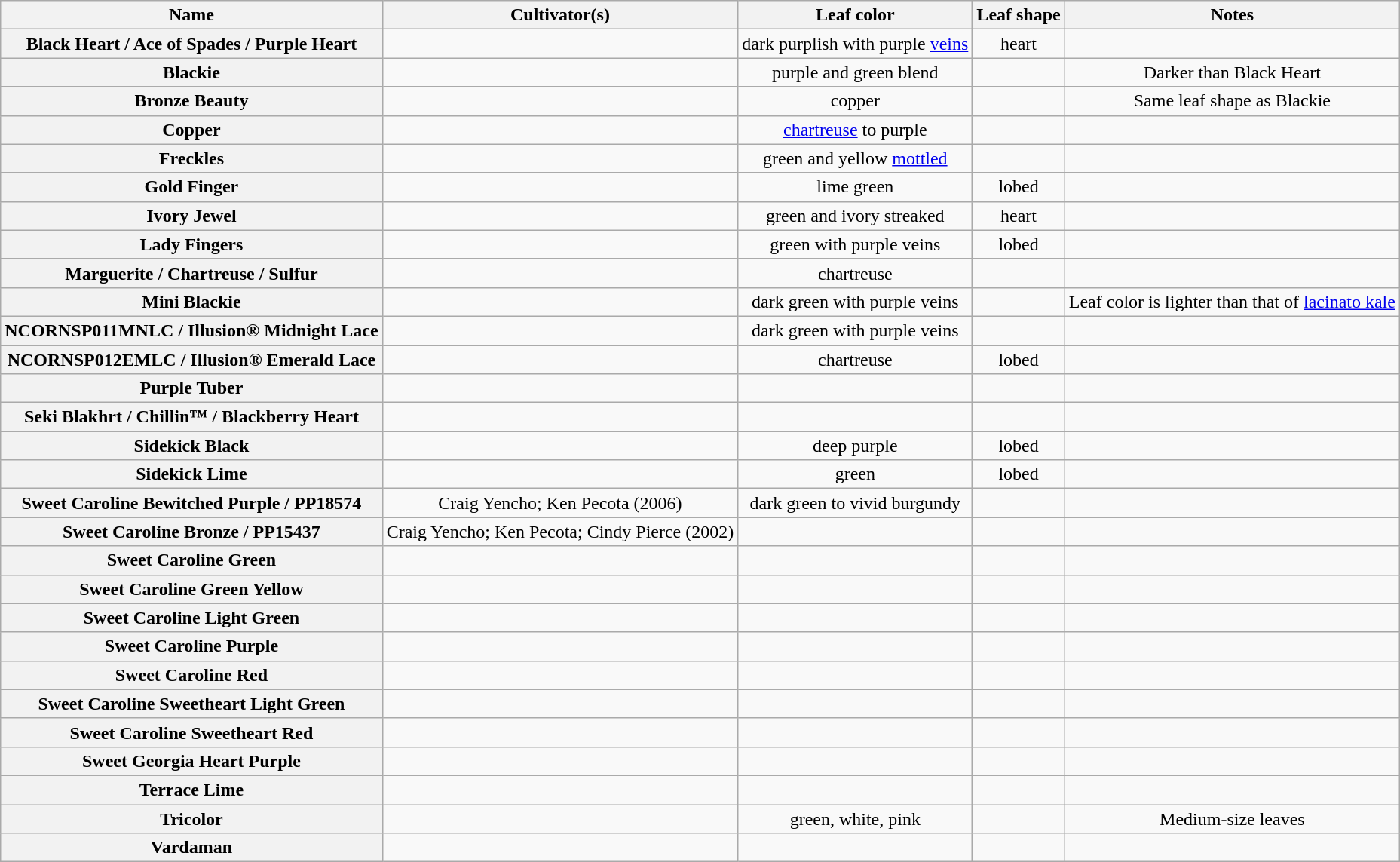<table class="wikitable sortable" style="text-align:center">
<tr>
<th scope="col">Name</th>
<th scope="col">Cultivator(s)</th>
<th scope="col">Leaf color</th>
<th scope="col">Leaf shape</th>
<th scope="col">Notes</th>
</tr>
<tr>
<th scope="row" >Black Heart / Ace of Spades / Purple Heart</th>
<td></td>
<td>dark purplish with purple <a href='#'>veins</a></td>
<td>heart</td>
<td></td>
</tr>
<tr>
<th scope="row" >Blackie</th>
<td></td>
<td>purple and green blend</td>
<td></td>
<td>Darker than Black Heart</td>
</tr>
<tr>
<th scope="row" >Bronze Beauty</th>
<td></td>
<td>copper</td>
<td></td>
<td>Same leaf shape as Blackie</td>
</tr>
<tr>
<th scope="row" >Copper</th>
<td></td>
<td><a href='#'>chartreuse</a> to purple</td>
<td></td>
<td></td>
</tr>
<tr>
<th scope="row" >Freckles</th>
<td></td>
<td>green and yellow <a href='#'>mottled</a></td>
<td></td>
<td></td>
</tr>
<tr>
<th scope="row" >Gold Finger</th>
<td></td>
<td>lime green</td>
<td>lobed</td>
<td></td>
</tr>
<tr>
<th scope="row" >Ivory Jewel</th>
<td></td>
<td>green and ivory streaked</td>
<td>heart</td>
<td></td>
</tr>
<tr>
<th scope="row" >Lady Fingers</th>
<td></td>
<td>green with purple veins</td>
<td>lobed</td>
<td></td>
</tr>
<tr>
<th scope="row" >Marguerite / Chartreuse / Sulfur</th>
<td></td>
<td>chartreuse</td>
<td></td>
<td></td>
</tr>
<tr>
<th scope="row" >Mini Blackie</th>
<td></td>
<td>dark green with purple veins</td>
<td></td>
<td>Leaf color is lighter than that of <a href='#'>lacinato kale</a></td>
</tr>
<tr>
<th scope="row" >NCORNSP011MNLC / Illusion® Midnight Lace</th>
<td></td>
<td>dark green with purple veins</td>
<td></td>
<td></td>
</tr>
<tr>
<th scope="row" >NCORNSP012EMLC / Illusion® Emerald Lace</th>
<td></td>
<td>chartreuse</td>
<td>lobed</td>
<td></td>
</tr>
<tr>
<th scope="row" >Purple Tuber</th>
<td></td>
<td></td>
<td></td>
<td></td>
</tr>
<tr>
<th scope="row" >Seki Blakhrt / Chillin™ / Blackberry Heart</th>
<td></td>
<td></td>
<td></td>
<td></td>
</tr>
<tr>
<th scope="row" >Sidekick Black</th>
<td></td>
<td>deep purple</td>
<td>lobed</td>
<td></td>
</tr>
<tr>
<th scope="row" >Sidekick Lime</th>
<td></td>
<td>green</td>
<td>lobed</td>
<td></td>
</tr>
<tr>
<th scope="row" >Sweet Caroline Bewitched Purple / PP18574</th>
<td>Craig Yencho; Ken Pecota (2006)</td>
<td>dark green to vivid burgundy</td>
<td></td>
<td></td>
</tr>
<tr>
<th scope="row" >Sweet Caroline Bronze / PP15437</th>
<td>Craig Yencho; Ken Pecota; Cindy Pierce (2002)</td>
<td></td>
<td></td>
<td></td>
</tr>
<tr>
<th scope="row" >Sweet Caroline Green</th>
<td></td>
<td></td>
<td></td>
<td></td>
</tr>
<tr>
<th scope="row" >Sweet Caroline Green Yellow</th>
<td></td>
<td></td>
<td></td>
<td></td>
</tr>
<tr>
<th scope="row" >Sweet Caroline Light Green</th>
<td></td>
<td></td>
<td></td>
<td></td>
</tr>
<tr>
<th scope="row" >Sweet Caroline Purple</th>
<td></td>
<td></td>
<td></td>
<td></td>
</tr>
<tr>
<th scope="row" >Sweet Caroline Red</th>
<td></td>
<td></td>
<td></td>
<td></td>
</tr>
<tr>
<th scope="row" >Sweet Caroline Sweetheart Light Green</th>
<td></td>
<td></td>
<td></td>
<td></td>
</tr>
<tr>
<th scope="row" >Sweet Caroline Sweetheart Red</th>
<td></td>
<td></td>
<td></td>
<td></td>
</tr>
<tr>
<th scope="row" >Sweet Georgia Heart Purple</th>
<td></td>
<td></td>
<td></td>
<td></td>
</tr>
<tr>
<th scope="row" >Terrace Lime</th>
<td></td>
<td></td>
<td></td>
<td></td>
</tr>
<tr>
<th scope="row" >Tricolor</th>
<td></td>
<td>green, white, pink</td>
<td></td>
<td>Medium-size leaves</td>
</tr>
<tr>
<th scope="row" >Vardaman</th>
<td></td>
<td></td>
<td></td>
<td></td>
</tr>
</table>
